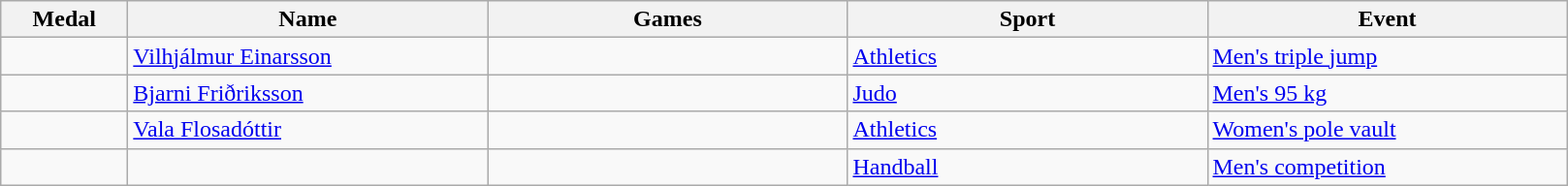<table class="wikitable sortable">
<tr>
<th style="width:5em">Medal</th>
<th style="width:15em">Name</th>
<th style="width:15em">Games</th>
<th style="width:15em">Sport</th>
<th style="width:15em">Event</th>
</tr>
<tr>
<td></td>
<td><a href='#'>Vilhjálmur Einarsson</a></td>
<td></td>
<td> <a href='#'>Athletics</a></td>
<td><a href='#'>Men's triple jump</a></td>
</tr>
<tr>
<td></td>
<td><a href='#'>Bjarni Friðriksson</a></td>
<td></td>
<td> <a href='#'>Judo</a></td>
<td><a href='#'>Men's 95 kg</a></td>
</tr>
<tr>
<td></td>
<td><a href='#'>Vala Flosadóttir</a></td>
<td></td>
<td> <a href='#'>Athletics</a></td>
<td><a href='#'>Women's pole vault</a></td>
</tr>
<tr>
<td></td>
<td><br></td>
<td></td>
<td> <a href='#'>Handball</a></td>
<td><a href='#'>Men's competition</a></td>
</tr>
</table>
